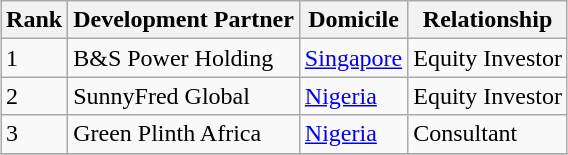<table class="wikitable sortable" style="margin: 0.5em auto">
<tr>
<th>Rank</th>
<th>Development Partner</th>
<th>Domicile</th>
<th>Relationship</th>
</tr>
<tr>
<td>1</td>
<td>B&S Power Holding</td>
<td><a href='#'>Singapore</a></td>
<td>Equity Investor</td>
</tr>
<tr>
<td>2</td>
<td>SunnyFred Global</td>
<td><a href='#'>Nigeria</a></td>
<td>Equity Investor</td>
</tr>
<tr>
<td>3</td>
<td>Green Plinth Africa</td>
<td><a href='#'>Nigeria</a></td>
<td>Consultant</td>
</tr>
<tr>
</tr>
</table>
